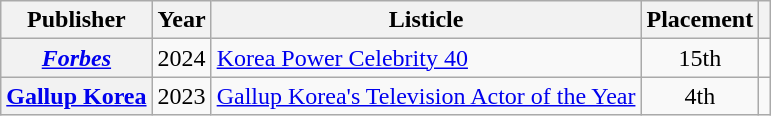<table class="wikitable plainrowheaders" style="text-align:center">
<tr>
<th scope="col">Publisher</th>
<th scope="col">Year</th>
<th scope="col">Listicle</th>
<th scope="col">Placement</th>
<th scope="col" class="unsortable"></th>
</tr>
<tr>
<th scope="row"><em><a href='#'>Forbes</a></em></th>
<td>2024</td>
<td style="text-align:left"><a href='#'>Korea Power Celebrity 40</a></td>
<td>15th</td>
<td></td>
</tr>
<tr>
<th scope="row"><a href='#'>Gallup Korea</a></th>
<td>2023</td>
<td style="text-align:left"><a href='#'>Gallup Korea's Television Actor of the Year</a></td>
<td>4th</td>
<td></td>
</tr>
</table>
